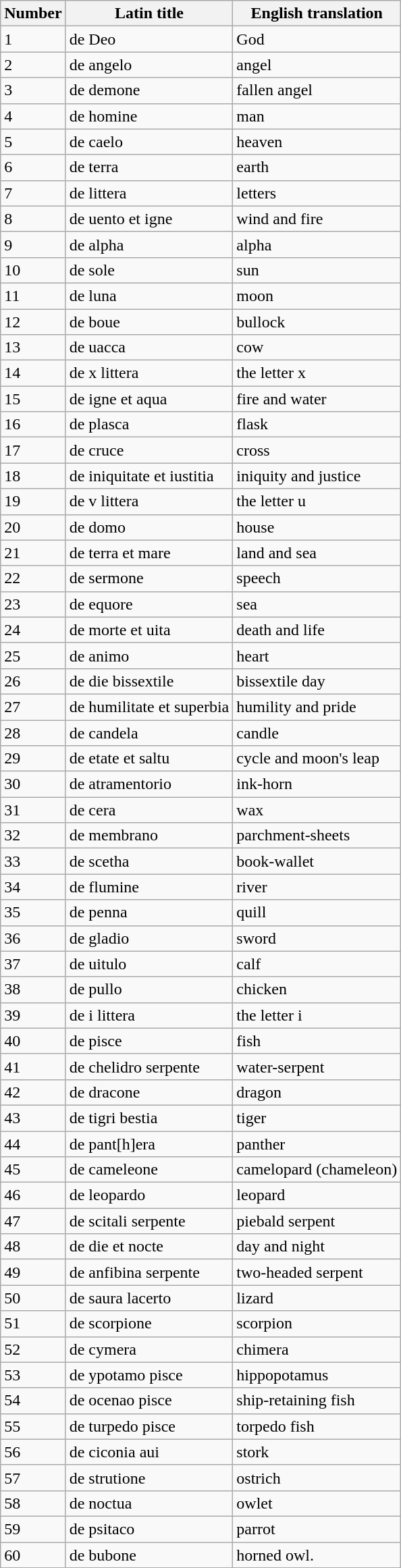<table class="wikitable sortable mw-collapsible">
<tr>
<th>Number</th>
<th>Latin title</th>
<th>English translation</th>
</tr>
<tr>
<td>1</td>
<td>de Deo</td>
<td>God</td>
</tr>
<tr>
<td>2</td>
<td>de angelo</td>
<td>angel</td>
</tr>
<tr>
<td>3</td>
<td>de demone</td>
<td>fallen angel</td>
</tr>
<tr>
<td>4</td>
<td>de homine</td>
<td>man</td>
</tr>
<tr>
<td>5</td>
<td>de caelo</td>
<td>heaven</td>
</tr>
<tr>
<td>6</td>
<td>de terra</td>
<td>earth</td>
</tr>
<tr>
<td>7</td>
<td>de littera</td>
<td>letters</td>
</tr>
<tr>
<td>8</td>
<td>de uento et igne</td>
<td>wind and fire</td>
</tr>
<tr>
<td>9</td>
<td>de alpha</td>
<td>alpha</td>
</tr>
<tr>
<td>10</td>
<td>de sole</td>
<td>sun</td>
</tr>
<tr>
<td>11</td>
<td>de luna</td>
<td>moon</td>
</tr>
<tr>
<td>12</td>
<td>de boue</td>
<td>bullock</td>
</tr>
<tr>
<td>13</td>
<td>de uacca</td>
<td>cow</td>
</tr>
<tr>
<td>14</td>
<td>de x littera</td>
<td>the letter x</td>
</tr>
<tr>
<td>15</td>
<td>de igne et aqua</td>
<td>fire and water</td>
</tr>
<tr>
<td>16</td>
<td>de p<h>lasca</td>
<td>flask</td>
</tr>
<tr>
<td>17</td>
<td>de cruce</td>
<td>cross</td>
</tr>
<tr>
<td>18</td>
<td>de iniquitate et iustitia</td>
<td>iniquity and justice</td>
</tr>
<tr>
<td>19</td>
<td>de v littera</td>
<td>the letter u</td>
</tr>
<tr>
<td>20</td>
<td>de domo</td>
<td>house</td>
</tr>
<tr>
<td>21</td>
<td>de terra et mare</td>
<td>land and sea</td>
</tr>
<tr>
<td>22</td>
<td>de sermone</td>
<td>speech</td>
</tr>
<tr>
<td>23</td>
<td>de <a>equore</td>
<td>sea</td>
</tr>
<tr>
<td>24</td>
<td>de morte et uita</td>
<td>death and life</td>
</tr>
<tr>
<td>25</td>
<td>de animo</td>
<td>heart</td>
</tr>
<tr>
<td>26</td>
<td>de die bissextile</td>
<td>bissextile day</td>
</tr>
<tr>
<td>27</td>
<td>de humilitate et superbia</td>
<td>humility and pride</td>
</tr>
<tr>
<td>28</td>
<td>de candela</td>
<td>candle</td>
</tr>
<tr>
<td>29</td>
<td>de <a>etate et saltu</td>
<td>cycle and moon's leap</td>
</tr>
<tr>
<td>30</td>
<td>de atramentorio</td>
<td>ink-horn</td>
</tr>
<tr>
<td>31</td>
<td>de cera</td>
<td>wax</td>
</tr>
<tr>
<td>32</td>
<td>de membrano</td>
<td>parchment-sheets</td>
</tr>
<tr>
<td>33</td>
<td>de scetha</td>
<td>book-wallet</td>
</tr>
<tr>
<td>34</td>
<td>de flumine</td>
<td>river</td>
</tr>
<tr>
<td>35</td>
<td>de penna</td>
<td>quill</td>
</tr>
<tr>
<td>36</td>
<td>de gladio</td>
<td>sword</td>
</tr>
<tr>
<td>37</td>
<td>de uitulo</td>
<td>calf</td>
</tr>
<tr>
<td>38</td>
<td>de pullo</td>
<td>chicken</td>
</tr>
<tr>
<td>39</td>
<td>de i littera</td>
<td>the letter i</td>
</tr>
<tr>
<td>40</td>
<td>de pisce</td>
<td>fish</td>
</tr>
<tr>
<td>41</td>
<td>de chelidro serpente</td>
<td>water-serpent</td>
</tr>
<tr>
<td>42</td>
<td>de dracone</td>
<td>dragon</td>
</tr>
<tr>
<td>43</td>
<td>de tigri bestia</td>
<td>tiger</td>
</tr>
<tr>
<td>44</td>
<td>de pant[h]era</td>
<td>panther</td>
</tr>
<tr>
<td>45</td>
<td>de cameleone</td>
<td>camelopard (chameleon)</td>
</tr>
<tr>
<td>46</td>
<td>de leopardo</td>
<td>leopard</td>
</tr>
<tr>
<td>47</td>
<td>de scitali serpente</td>
<td>piebald serpent</td>
</tr>
<tr>
<td>48</td>
<td>de die et nocte</td>
<td>day and night</td>
</tr>
<tr>
<td>49</td>
<td>de anfibina serpente</td>
<td>two-headed serpent</td>
</tr>
<tr>
<td>50</td>
<td>de saura lacerto</td>
<td>lizard</td>
</tr>
<tr>
<td>51</td>
<td>de scorpione</td>
<td>scorpion</td>
</tr>
<tr>
<td>52</td>
<td>de cymera</td>
<td>chimera</td>
</tr>
<tr>
<td>53</td>
<td>de y<ppo>potamo pisce</td>
<td>hippopotamus</td>
</tr>
<tr>
<td>54</td>
<td>de oc<h>enao pisce</td>
<td>ship-retaining fish</td>
</tr>
<tr>
<td>55</td>
<td>de turpedo pisce</td>
<td>torpedo fish</td>
</tr>
<tr>
<td>56</td>
<td>de ciconia aui</td>
<td>stork</td>
</tr>
<tr>
<td>57</td>
<td>de strutione</td>
<td>ostrich</td>
</tr>
<tr>
<td>58</td>
<td>de noctua</td>
<td>owlet</td>
</tr>
<tr>
<td>59</td>
<td>de psi<t>taco</td>
<td>parrot</td>
</tr>
<tr>
<td>60</td>
<td>de bubone</td>
<td>horned owl.</td>
</tr>
</table>
